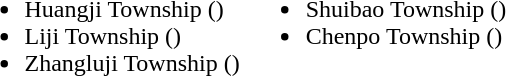<table>
<tr>
<td valign="top"><br><ul><li>Huangji Township ()</li><li>Liji Township ()</li><li>Zhangluji Township ()</li></ul></td>
<td valign="top"><br><ul><li>Shuibao Township ()</li><li>Chenpo Township ()</li></ul></td>
</tr>
</table>
